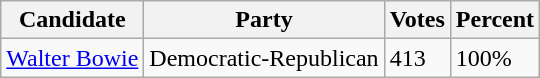<table class=wikitable>
<tr>
<th>Candidate</th>
<th>Party</th>
<th>Votes</th>
<th>Percent</th>
</tr>
<tr>
<td><a href='#'>Walter Bowie</a></td>
<td>Democratic-Republican</td>
<td>413</td>
<td>100%</td>
</tr>
</table>
